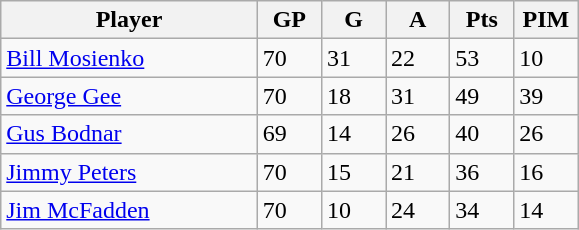<table class="wikitable">
<tr>
<th bgcolor="#DDDDFF" width="40%">Player</th>
<th bgcolor="#DDDDFF" width="10%">GP</th>
<th bgcolor="#DDDDFF" width="10%">G</th>
<th bgcolor="#DDDDFF" width="10%">A</th>
<th bgcolor="#DDDDFF" width="10%">Pts</th>
<th bgcolor="#DDDDFF" width="10%">PIM</th>
</tr>
<tr>
<td><a href='#'>Bill Mosienko</a></td>
<td>70</td>
<td>31</td>
<td>22</td>
<td>53</td>
<td>10</td>
</tr>
<tr>
<td><a href='#'>George Gee</a></td>
<td>70</td>
<td>18</td>
<td>31</td>
<td>49</td>
<td>39</td>
</tr>
<tr>
<td><a href='#'>Gus Bodnar</a></td>
<td>69</td>
<td>14</td>
<td>26</td>
<td>40</td>
<td>26</td>
</tr>
<tr>
<td><a href='#'>Jimmy Peters</a></td>
<td>70</td>
<td>15</td>
<td>21</td>
<td>36</td>
<td>16</td>
</tr>
<tr>
<td><a href='#'>Jim McFadden</a></td>
<td>70</td>
<td>10</td>
<td>24</td>
<td>34</td>
<td>14</td>
</tr>
</table>
